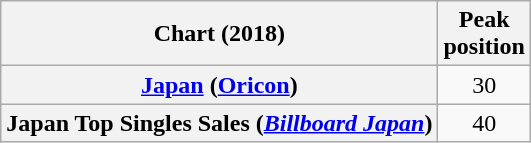<table class="wikitable sortable plainrowheaders" style="text-align:center">
<tr>
<th>Chart (2018)</th>
<th>Peak<br>position</th>
</tr>
<tr>
<th scope="row"><a href='#'>Japan</a> (<a href='#'>Oricon</a>)</th>
<td>30</td>
</tr>
<tr>
<th scope="row">Japan Top Singles Sales (<em><a href='#'>Billboard Japan</a></em>)</th>
<td align="center">40</td>
</tr>
</table>
